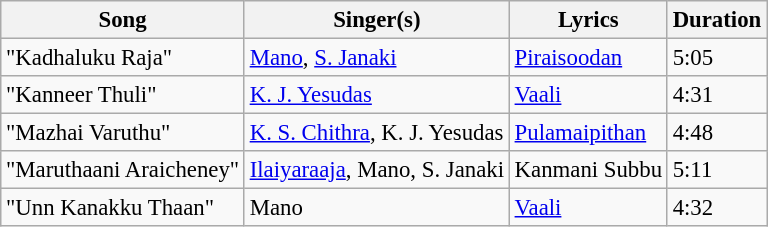<table class="wikitable" style="font-size:95%;">
<tr>
<th>Song</th>
<th>Singer(s)</th>
<th>Lyrics</th>
<th>Duration</th>
</tr>
<tr>
<td>"Kadhaluku Raja"</td>
<td><a href='#'>Mano</a>, <a href='#'>S. Janaki</a></td>
<td><a href='#'>Piraisoodan</a></td>
<td>5:05</td>
</tr>
<tr>
<td>"Kanneer Thuli"</td>
<td><a href='#'>K. J. Yesudas</a></td>
<td><a href='#'>Vaali</a></td>
<td>4:31</td>
</tr>
<tr>
<td>"Mazhai Varuthu"</td>
<td><a href='#'>K. S. Chithra</a>, K. J. Yesudas</td>
<td><a href='#'>Pulamaipithan</a></td>
<td>4:48</td>
</tr>
<tr>
<td>"Maruthaani Araicheney"</td>
<td><a href='#'>Ilaiyaraaja</a>, Mano, S. Janaki</td>
<td>Kanmani Subbu</td>
<td>5:11</td>
</tr>
<tr>
<td>"Unn Kanakku Thaan"</td>
<td>Mano</td>
<td><a href='#'>Vaali</a></td>
<td>4:32</td>
</tr>
</table>
